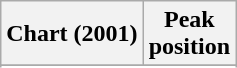<table class="wikitable sortable plainrowheaders" style="text-align:center">
<tr>
<th scope="col">Chart (2001)</th>
<th scope="col">Peak<br> position</th>
</tr>
<tr>
</tr>
<tr>
</tr>
</table>
